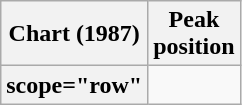<table class="wikitable sortable plainrowheaders">
<tr>
<th scope="col">Chart (1987)</th>
<th scope="col">Peak<br>position</th>
</tr>
<tr>
<th>scope="row" </th>
</tr>
</table>
